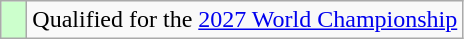<table class="wikitable" style="text-align:left">
<tr>
<td width=10px bgcolor=#ccffcc></td>
<td>Qualified for the <a href='#'>2027 World Championship</a></td>
</tr>
</table>
